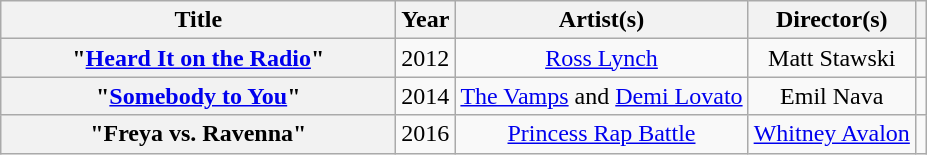<table class="wikitable plainrowheaders" style="text-align:center;">
<tr>
<th scope="col" style="width:16em;">Title</th>
<th>Year</th>
<th>Artist(s)</th>
<th>Director(s)</th>
<th scope="col"></th>
</tr>
<tr>
<th scope="row">"<a href='#'>Heard It on the Radio</a>"</th>
<td>2012</td>
<td><a href='#'>Ross Lynch</a></td>
<td>Matt Stawski</td>
<td></td>
</tr>
<tr>
<th scope="row">"<a href='#'>Somebody to You</a>"</th>
<td>2014</td>
<td><a href='#'>The Vamps</a> and <a href='#'>Demi Lovato</a></td>
<td>Emil Nava</td>
<td></td>
</tr>
<tr>
<th scope="row">"Freya vs. Ravenna"</th>
<td>2016</td>
<td><a href='#'>Princess Rap Battle</a></td>
<td><a href='#'>Whitney Avalon</a></td>
<td></td>
</tr>
</table>
